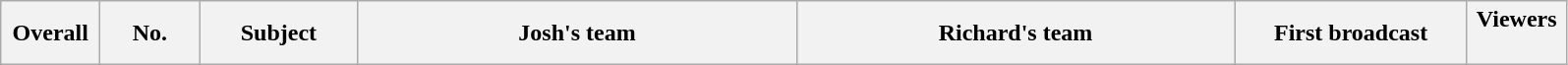<table class="wikitable plainrowheaders" style="text-align:center;">
<tr>
<th style="width:60px;">Overall</th>
<th style="width:60px;">No.</th>
<th style="width:100px;">Subject</th>
<th style="width:290px;">Josh's team</th>
<th style="width:290px;">Richard's team</th>
<th style="width:150px;">First broadcast</th>
<th style="width:60px;">Viewers<br><br>






</th>
</tr>
</table>
